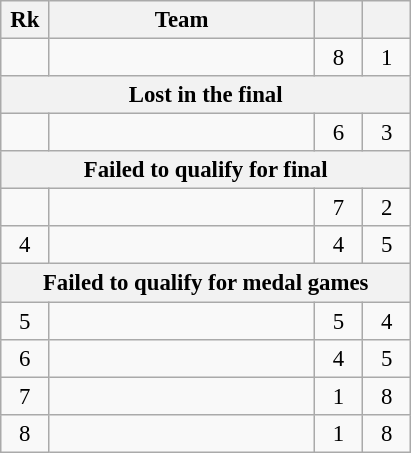<table class=wikitable style="text-align:center; font-size:95%">
<tr>
<th width=25>Rk</th>
<th width=170>Team</th>
<th width=25></th>
<th width=25></th>
</tr>
<tr>
<td></td>
<td align=left></td>
<td>8</td>
<td>1</td>
</tr>
<tr>
<th colspan=4>Lost in the final</th>
</tr>
<tr>
<td></td>
<td align=left></td>
<td>6</td>
<td>3</td>
</tr>
<tr>
<th colspan=4>Failed to qualify for final</th>
</tr>
<tr>
<td></td>
<td align=left></td>
<td>7</td>
<td>2</td>
</tr>
<tr>
<td>4</td>
<td align=left></td>
<td>4</td>
<td>5</td>
</tr>
<tr>
<th colspan=4>Failed to qualify for medal games</th>
</tr>
<tr>
<td>5</td>
<td align=left></td>
<td>5</td>
<td>4</td>
</tr>
<tr>
<td>6</td>
<td align=left></td>
<td>4</td>
<td>5</td>
</tr>
<tr>
<td>7</td>
<td align=left></td>
<td>1</td>
<td>8</td>
</tr>
<tr>
<td>8</td>
<td align=left></td>
<td>1</td>
<td>8</td>
</tr>
</table>
